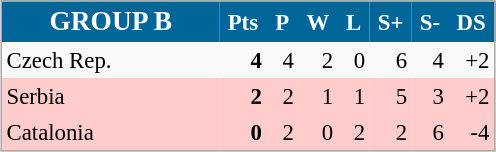<table align=center cellpadding="3" cellspacing="0" style="background: #f9f9f9; border: 1px #aaa solid; border-collapse: collapse; font-size: 95%;" width=330>
<tr bgcolor=#006699 style="color:white;">
<th width=34% style=font-size:120%><strong>GROUP B</strong></th>
<th width=5%>Pts</th>
<th width=5%>P</th>
<th width=5%>W</th>
<th width=5%>L</th>
<th width=5%>S+</th>
<th width=5%>S-</th>
<th width=5%>DS</th>
</tr>
<tr align=right>
<td align=left> Czech Rep.</td>
<td><strong>4</strong></td>
<td>4</td>
<td>2</td>
<td>0</td>
<td>6</td>
<td>4</td>
<td>+2</td>
</tr>
<tr align=right bgcolor=#ffcccc>
<td align=left> Serbia</td>
<td><strong>2</strong></td>
<td>2</td>
<td>1</td>
<td>1</td>
<td>5</td>
<td>3</td>
<td>+2</td>
</tr>
<tr align=right bgcolor=#ffcccc>
<td align=left> Catalonia</td>
<td><strong>0</strong></td>
<td>2</td>
<td>0</td>
<td>2</td>
<td>2</td>
<td>6</td>
<td>-4</td>
</tr>
</table>
